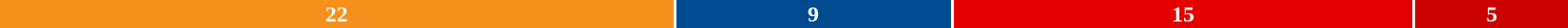<table style="width:88%; text-align:center;">
<tr style="color:white;">
<td style="background:#F7911D; width:43.1%;"><strong>22</strong></td>
<td style="background:#004A90; width:17.6%;"><strong>9</strong></td>
<td style="background:#E50000; width:29.4%;"><strong>15</strong></td>
<td style="background:#CC0000; width:9.8%;"><strong>5</strong></td>
</tr>
<tr>
<td></td>
<td></td>
<td></td>
<td></td>
</tr>
</table>
